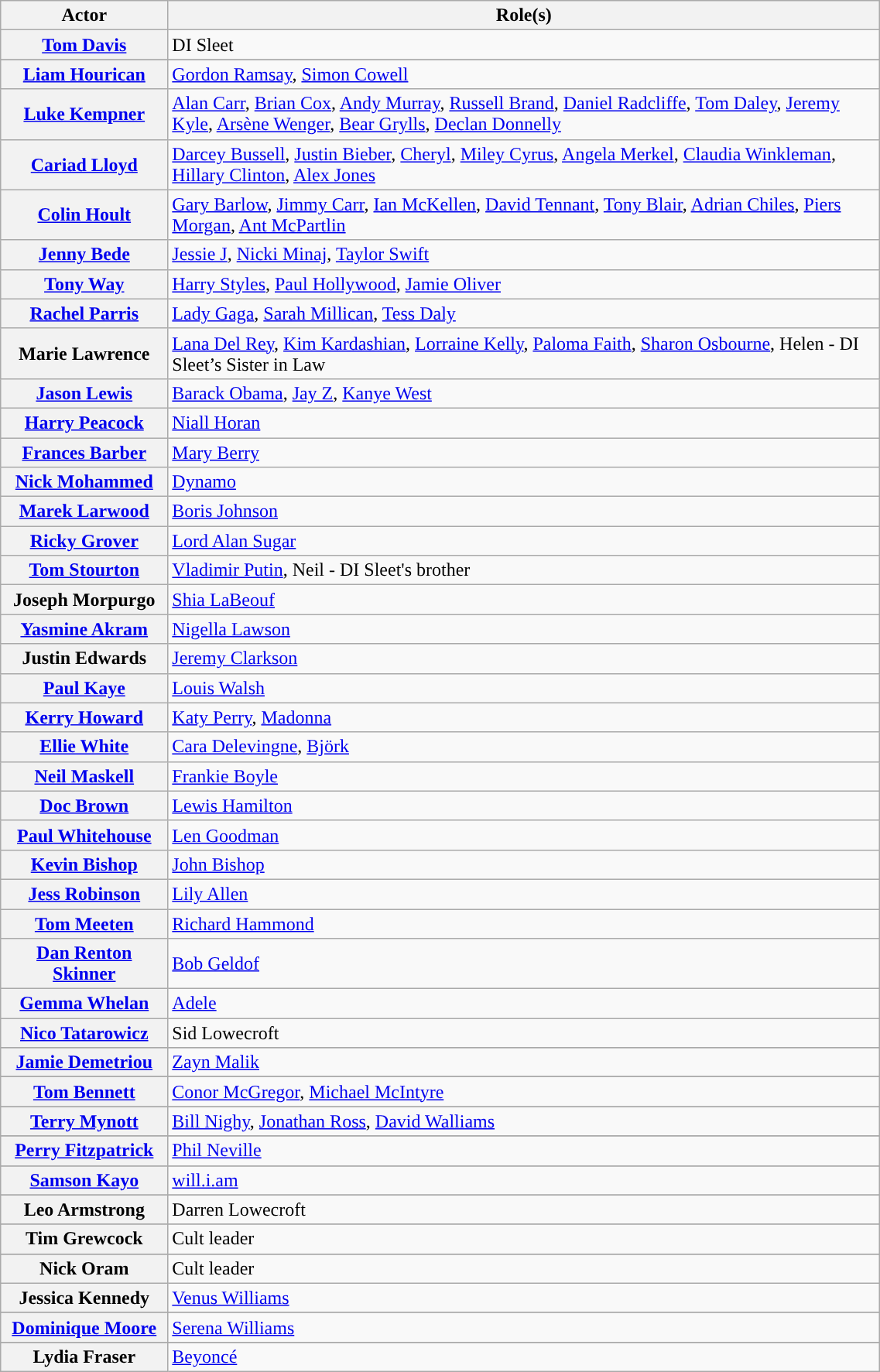<table class="wikitable sortable" style="width:60%;">
<tr>
<th scope="col" style="width:6%;">Actor</th>
<th scope="col" style="width:37%;">Role(s)</th>
</tr>
<tr>
<th scope="row"><a href='#'>Tom Davis</a></th>
<td>DI Sleet</td>
</tr>
<tr>
</tr>
<tr>
<th scope="row"><a href='#'>Liam Hourican</a></th>
<td><a href='#'>Gordon Ramsay</a>, <a href='#'>Simon Cowell</a></td>
</tr>
<tr>
<th scope="row"><a href='#'>Luke Kempner</a></th>
<td><a href='#'>Alan Carr</a>, <a href='#'>Brian Cox</a>, <a href='#'>Andy Murray</a>, <a href='#'>Russell Brand</a>, <a href='#'>Daniel Radcliffe</a>, <a href='#'>Tom Daley</a>, <a href='#'>Jeremy Kyle</a>, <a href='#'>Arsène Wenger</a>, <a href='#'>Bear Grylls</a>, <a href='#'>Declan Donnelly</a></td>
</tr>
<tr>
<th scope="row"><a href='#'>Cariad Lloyd</a></th>
<td><a href='#'>Darcey Bussell</a>, <a href='#'>Justin Bieber</a>, <a href='#'>Cheryl</a>, <a href='#'>Miley Cyrus</a>, <a href='#'>Angela Merkel</a>, <a href='#'>Claudia Winkleman</a>, <a href='#'>Hillary Clinton</a>, <a href='#'>Alex Jones</a></td>
</tr>
<tr>
<th scope="row"><a href='#'>Colin Hoult</a></th>
<td><a href='#'>Gary Barlow</a>, <a href='#'>Jimmy Carr</a>, <a href='#'>Ian McKellen</a>, <a href='#'>David Tennant</a>, <a href='#'>Tony Blair</a>, <a href='#'>Adrian Chiles</a>, <a href='#'>Piers Morgan</a>, <a href='#'>Ant McPartlin</a></td>
</tr>
<tr>
<th scope="row"><a href='#'>Jenny Bede</a></th>
<td><a href='#'>Jessie J</a>, <a href='#'>Nicki Minaj</a>, <a href='#'>Taylor Swift</a></td>
</tr>
<tr>
<th scope="row"><a href='#'>Tony Way</a></th>
<td><a href='#'>Harry Styles</a>, <a href='#'>Paul Hollywood</a>, <a href='#'>Jamie Oliver</a></td>
</tr>
<tr>
<th scope="row"><a href='#'>Rachel Parris</a></th>
<td><a href='#'>Lady Gaga</a>, <a href='#'>Sarah Millican</a>, <a href='#'>Tess Daly</a></td>
</tr>
<tr>
<th scope="row">Marie Lawrence</th>
<td><a href='#'>Lana Del Rey</a>, <a href='#'>Kim Kardashian</a>, <a href='#'>Lorraine Kelly</a>, <a href='#'>Paloma Faith</a>, <a href='#'>Sharon Osbourne</a>, Helen - DI Sleet’s Sister in Law</td>
</tr>
<tr>
<th scope="row"><a href='#'>Jason Lewis</a></th>
<td><a href='#'>Barack Obama</a>, <a href='#'>Jay Z</a>, <a href='#'>Kanye West</a></td>
</tr>
<tr>
<th scope="row"><a href='#'>Harry Peacock</a></th>
<td><a href='#'>Niall Horan</a></td>
</tr>
<tr>
<th scope="row"><a href='#'>Frances Barber</a></th>
<td><a href='#'>Mary Berry</a></td>
</tr>
<tr>
<th scope="row"><a href='#'>Nick Mohammed</a></th>
<td><a href='#'>Dynamo</a></td>
</tr>
<tr>
<th scope="row"><a href='#'>Marek Larwood</a></th>
<td><a href='#'>Boris Johnson</a></td>
</tr>
<tr>
<th scope="row"><a href='#'>Ricky Grover</a></th>
<td><a href='#'>Lord Alan Sugar</a></td>
</tr>
<tr>
<th scope="row"><a href='#'>Tom Stourton</a></th>
<td><a href='#'>Vladimir Putin</a>, Neil - DI Sleet's brother</td>
</tr>
<tr>
<th scope="row">Joseph Morpurgo</th>
<td><a href='#'>Shia LaBeouf</a></td>
</tr>
<tr>
<th scope="row"><a href='#'>Yasmine Akram</a></th>
<td><a href='#'>Nigella Lawson</a></td>
</tr>
<tr>
<th scope="row">Justin Edwards</th>
<td><a href='#'>Jeremy Clarkson</a></td>
</tr>
<tr>
<th scope="row"><a href='#'>Paul Kaye</a></th>
<td><a href='#'>Louis Walsh</a></td>
</tr>
<tr>
<th scope="row"><a href='#'>Kerry Howard</a></th>
<td><a href='#'>Katy Perry</a>, <a href='#'>Madonna</a></td>
</tr>
<tr>
<th scope="row"><a href='#'>Ellie White</a></th>
<td><a href='#'>Cara Delevingne</a>, <a href='#'>Björk</a></td>
</tr>
<tr>
<th scope="row"><a href='#'>Neil Maskell</a></th>
<td><a href='#'>Frankie Boyle</a></td>
</tr>
<tr>
<th scope="row"><a href='#'>Doc Brown</a></th>
<td><a href='#'>Lewis Hamilton</a></td>
</tr>
<tr>
<th scope="row"><a href='#'>Paul Whitehouse</a></th>
<td><a href='#'>Len Goodman</a></td>
</tr>
<tr>
<th scope="row"><a href='#'>Kevin Bishop</a></th>
<td><a href='#'>John Bishop</a></td>
</tr>
<tr>
<th scope="row"><a href='#'>Jess Robinson</a></th>
<td><a href='#'>Lily Allen</a></td>
</tr>
<tr>
<th scope="row"><a href='#'>Tom Meeten</a></th>
<td><a href='#'>Richard Hammond</a></td>
</tr>
<tr>
<th scope="row"><a href='#'>Dan Renton Skinner</a></th>
<td><a href='#'>Bob Geldof</a></td>
</tr>
<tr>
<th scope="row"><a href='#'>Gemma Whelan</a></th>
<td><a href='#'>Adele</a></td>
</tr>
<tr>
<th scope="row"><a href='#'>Nico Tatarowicz</a></th>
<td>Sid Lowecroft</td>
</tr>
<tr>
</tr>
<tr>
<th scope="row"><a href='#'>Jamie Demetriou</a></th>
<td><a href='#'>Zayn Malik</a></td>
</tr>
<tr>
</tr>
<tr>
<th scope="row"><a href='#'>Tom Bennett</a></th>
<td><a href='#'>Conor McGregor</a>, <a href='#'>Michael McIntyre</a></td>
</tr>
<tr>
</tr>
<tr>
<th scope="row"><a href='#'>Terry Mynott</a></th>
<td><a href='#'>Bill Nighy</a>, <a href='#'>Jonathan Ross</a>, <a href='#'>David Walliams</a></td>
</tr>
<tr>
</tr>
<tr>
<th scope="row"><a href='#'>Perry Fitzpatrick</a></th>
<td><a href='#'>Phil Neville</a></td>
</tr>
<tr>
</tr>
<tr>
<th scope="row"><a href='#'>Samson Kayo</a></th>
<td><a href='#'>will.i.am</a></td>
</tr>
<tr>
</tr>
<tr>
<th scope="row">Leo Armstrong</th>
<td>Darren Lowecroft</td>
</tr>
<tr>
</tr>
<tr>
<th scope="row">Tim Grewcock</th>
<td>Cult leader</td>
</tr>
<tr>
</tr>
<tr>
<th scope="row">Nick Oram</th>
<td>Cult leader</td>
</tr>
<tr>
<th scope="row">Jessica Kennedy</th>
<td><a href='#'>Venus Williams</a></td>
</tr>
<tr>
</tr>
<tr>
<th scope="row"><a href='#'>Dominique Moore</a></th>
<td><a href='#'>Serena Williams</a></td>
</tr>
<tr>
</tr>
<tr>
<th scope="row">Lydia Fraser</th>
<td><a href='#'>Beyoncé</a></td>
</tr>
</table>
